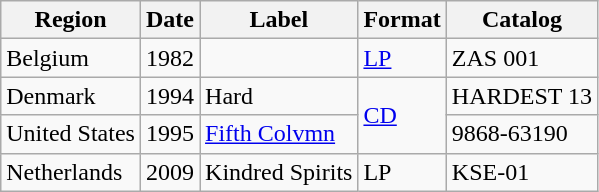<table class="wikitable">
<tr>
<th>Region</th>
<th>Date</th>
<th>Label</th>
<th>Format</th>
<th>Catalog</th>
</tr>
<tr>
<td>Belgium</td>
<td>1982</td>
<td></td>
<td><a href='#'>LP</a></td>
<td>ZAS 001</td>
</tr>
<tr>
<td>Denmark</td>
<td>1994</td>
<td>Hard</td>
<td rowspan="2"><a href='#'>CD</a></td>
<td>HARDEST 13</td>
</tr>
<tr>
<td>United States</td>
<td>1995</td>
<td><a href='#'>Fifth Colvmn</a></td>
<td>9868-63190</td>
</tr>
<tr>
<td>Netherlands</td>
<td>2009</td>
<td>Kindred Spirits</td>
<td>LP</td>
<td>KSE-01</td>
</tr>
</table>
